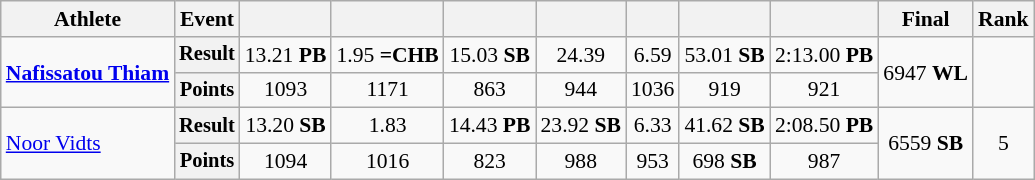<table class=wikitable style=font-size:90%>
<tr>
<th>Athlete</th>
<th>Event</th>
<th></th>
<th></th>
<th></th>
<th></th>
<th></th>
<th></th>
<th></th>
<th>Final</th>
<th>Rank</th>
</tr>
<tr align=center>
<td rowspan=2 align=left><strong><a href='#'>Nafissatou Thiam</a></strong></td>
<th style=font-size:95%>Result</th>
<td>13.21 <strong>PB</strong></td>
<td>1.95  <strong>=CHB</strong></td>
<td>15.03 <strong>SB</strong></td>
<td>24.39</td>
<td>6.59</td>
<td>53.01 <strong>SB</strong></td>
<td>2:13.00 <strong>PB</strong></td>
<td rowspan=2>6947 <strong>WL</strong></td>
<td rowspan=2></td>
</tr>
<tr align=center>
<th style=font-size:95%>Points</th>
<td>1093</td>
<td>1171</td>
<td>863</td>
<td>944</td>
<td>1036</td>
<td>919</td>
<td>921</td>
</tr>
<tr align=center>
<td rowspan=2 align=left><a href='#'>Noor Vidts</a></td>
<th style=font-size:95%>Result</th>
<td>13.20 <strong>SB</strong></td>
<td>1.83</td>
<td>14.43 <strong>PB</strong></td>
<td>23.92 <strong>SB</strong></td>
<td>6.33</td>
<td>41.62 <strong>SB</strong></td>
<td>2:08.50 <strong>PB</strong></td>
<td rowspan=2>6559 <strong>SB</strong></td>
<td rowspan=2>5</td>
</tr>
<tr align=center>
<th style=font-size:95%>Points</th>
<td>1094</td>
<td>1016</td>
<td>823</td>
<td>988</td>
<td>953</td>
<td>698 <strong>SB</strong></td>
<td>987</td>
</tr>
</table>
